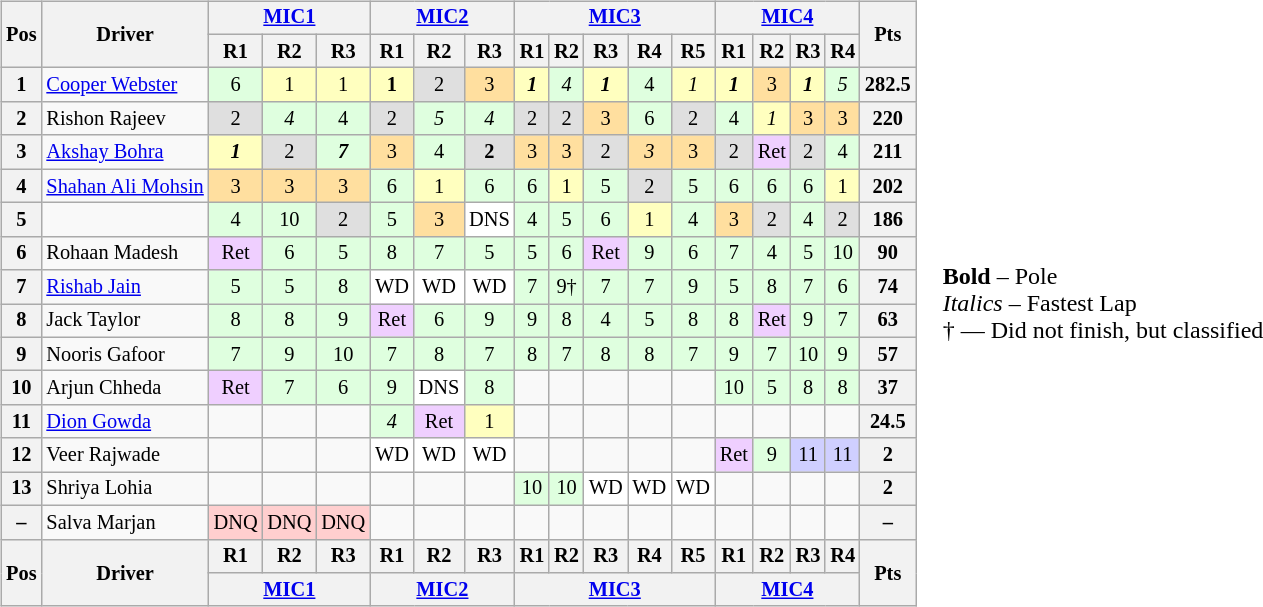<table>
<tr>
<td style="vertical-align:top"><br><table class="wikitable" style="font-size: 85%; text-align:center">
<tr>
<th rowspan=2>Pos</th>
<th rowspan=2>Driver</th>
<th colspan=3><a href='#'>MIC1</a></th>
<th colspan=3><a href='#'>MIC2</a></th>
<th colspan=5><a href='#'>MIC3</a></th>
<th colspan=4><a href='#'>MIC4</a></th>
<th rowspan=2>Pts</th>
</tr>
<tr>
<th>R1</th>
<th>R2</th>
<th>R3</th>
<th>R1</th>
<th>R2</th>
<th>R3</th>
<th>R1</th>
<th>R2</th>
<th>R3</th>
<th>R4</th>
<th>R5</th>
<th>R1</th>
<th>R2</th>
<th>R3</th>
<th>R4</th>
</tr>
<tr>
<th>1</th>
<td style="text-align:left"> <a href='#'>Cooper Webster</a></td>
<td style="background:#dfffdf">6</td>
<td style="background:#ffffbf">1</td>
<td style="background:#ffffbf">1</td>
<td style="background:#ffffbf"><strong>1</strong></td>
<td style="background:#dfdfdf">2</td>
<td style="background:#ffdf9f">3</td>
<td style="background:#ffffbf"><strong><em>1</em></strong></td>
<td style="background:#dfffdf"><em>4</em></td>
<td style="background:#ffffbf"><strong><em>1</em></strong></td>
<td style="background:#dfffdf">4</td>
<td style="background:#ffffbf"><em>1</em></td>
<td style="background:#ffffbf"><strong><em>1</em></strong></td>
<td style="background:#ffdf9f">3</td>
<td style="background:#ffffbf"><strong><em>1</em></strong></td>
<td style="background:#dfffdf"><em>5</em></td>
<th>282.5</th>
</tr>
<tr>
<th>2</th>
<td style="text-align:left"> Rishon Rajeev</td>
<td style="background:#dfdfdf">2</td>
<td style="background:#dfffdf"><em>4</em></td>
<td style="background:#dfffdf">4</td>
<td style="background:#dfdfdf">2</td>
<td style="background:#dfffdf"><em>5</em></td>
<td style="background:#dfffdf"><em>4</em></td>
<td style="background:#dfdfdf">2</td>
<td style="background:#dfdfdf">2</td>
<td style="background:#ffdf9f">3</td>
<td style="background:#dfffdf">6</td>
<td style="background:#dfdfdf">2</td>
<td style="background:#dfffdf">4</td>
<td style="background:#ffffbf"><em>1</em></td>
<td style="background:#ffdf9f">3</td>
<td style="background:#ffdf9f">3</td>
<th>220</th>
</tr>
<tr>
<th>3</th>
<td style="text-align:left"> <a href='#'>Akshay Bohra</a></td>
<td style="background:#ffffbf"><strong><em>1</em></strong></td>
<td style="background:#dfdfdf">2</td>
<td style="background:#dfffdf"><strong><em>7</em></strong></td>
<td style="background:#ffdf9f">3</td>
<td style="background:#dfffdf">4</td>
<td style="background:#dfdfdf"><strong>2</strong></td>
<td style="background:#ffdf9f">3</td>
<td style="background:#ffdf9f">3</td>
<td style="background:#dfdfdf">2</td>
<td style="background:#ffdf9f"><em>3</em></td>
<td style="background:#ffdf9f">3</td>
<td style="background:#dfdfdf">2</td>
<td style="background:#efcfff">Ret</td>
<td style="background:#dfdfdf">2</td>
<td style="background:#dfffdf">4</td>
<th>211</th>
</tr>
<tr>
<th>4</th>
<td style="text-align:left" nowrap> <a href='#'>Shahan Ali Mohsin</a></td>
<td style="background:#ffdf9f">3</td>
<td style="background:#ffdf9f">3</td>
<td style="background:#ffdf9f">3</td>
<td style="background:#dfffdf">6</td>
<td style="background:#ffffbf">1</td>
<td style="background:#dfffdf">6</td>
<td style="background:#dfffdf">6</td>
<td style="background:#ffffbf">1</td>
<td style="background:#dfffdf">5</td>
<td style="background:#dfdfdf">2</td>
<td style="background:#dfffdf">5</td>
<td style="background:#dfffdf">6</td>
<td style="background:#dfffdf">6</td>
<td style="background:#dfffdf">6</td>
<td style="background:#ffffbf">1</td>
<th>202</th>
</tr>
<tr>
<th>5</th>
<td style="text-align:left"> </td>
<td style="background:#dfffdf">4</td>
<td style="background:#dfffdf">10</td>
<td style="background:#dfdfdf">2</td>
<td style="background:#dfffdf">5</td>
<td style="background:#ffdf9f">3</td>
<td style="background:#ffffff">DNS</td>
<td style="background:#dfffdf">4</td>
<td style="background:#dfffdf">5</td>
<td style="background:#dfffdf">6</td>
<td style="background:#ffffbf">1</td>
<td style="background:#dfffdf">4</td>
<td style="background:#ffdf9f">3</td>
<td style="background:#dfdfdf">2</td>
<td style="background:#dfffdf">4</td>
<td style="background:#dfdfdf">2</td>
<th>186</th>
</tr>
<tr>
<th>6</th>
<td style="text-align:left"> Rohaan Madesh</td>
<td style="background:#efcfff">Ret</td>
<td style="background:#dfffdf">6</td>
<td style="background:#dfffdf">5</td>
<td style="background:#dfffdf">8</td>
<td style="background:#dfffdf">7</td>
<td style="background:#dfffdf">5</td>
<td style="background:#dfffdf">5</td>
<td style="background:#dfffdf">6</td>
<td style="background:#efcfff">Ret</td>
<td style="background:#dfffdf">9</td>
<td style="background:#dfffdf">6</td>
<td style="background:#dfffdf">7</td>
<td style="background:#dfffdf">4</td>
<td style="background:#dfffdf">5</td>
<td style="background:#dfffdf">10</td>
<th>90</th>
</tr>
<tr>
<th>7</th>
<td style="text-align:left"> <a href='#'>Rishab Jain</a></td>
<td style="background:#dfffdf">5</td>
<td style="background:#dfffdf">5</td>
<td style="background:#dfffdf">8</td>
<td style="background:#ffffff">WD</td>
<td style="background:#ffffff">WD</td>
<td style="background:#ffffff">WD</td>
<td style="background:#dfffdf">7</td>
<td style="background:#dfffdf">9†</td>
<td style="background:#dfffdf">7</td>
<td style="background:#dfffdf">7</td>
<td style="background:#dfffdf">9</td>
<td style="background:#dfffdf">5</td>
<td style="background:#dfffdf">8</td>
<td style="background:#dfffdf">7</td>
<td style="background:#dfffdf">6</td>
<th>74</th>
</tr>
<tr>
<th>8</th>
<td style="text-align:left"> Jack Taylor</td>
<td style="background:#dfffdf">8</td>
<td style="background:#dfffdf">8</td>
<td style="background:#dfffdf">9</td>
<td style="background:#efcfff">Ret</td>
<td style="background:#dfffdf">6</td>
<td style="background:#dfffdf">9</td>
<td style="background:#dfffdf">9</td>
<td style="background:#dfffdf">8</td>
<td style="background:#dfffdf">4</td>
<td style="background:#dfffdf">5</td>
<td style="background:#dfffdf">8</td>
<td style="background:#dfffdf">8</td>
<td style="background:#efcfff">Ret</td>
<td style="background:#dfffdf">9</td>
<td style="background:#dfffdf">7</td>
<th>63</th>
</tr>
<tr>
<th>9</th>
<td style="text-align:left"> Nooris Gafoor</td>
<td style="background:#dfffdf">7</td>
<td style="background:#dfffdf">9</td>
<td style="background:#dfffdf">10</td>
<td style="background:#dfffdf">7</td>
<td style="background:#dfffdf">8</td>
<td style="background:#dfffdf">7</td>
<td style="background:#dfffdf">8</td>
<td style="background:#dfffdf">7</td>
<td style="background:#dfffdf">8</td>
<td style="background:#dfffdf">8</td>
<td style="background:#dfffdf">7</td>
<td style="background:#dfffdf">9</td>
<td style="background:#dfffdf">7</td>
<td style="background:#dfffdf">10</td>
<td style="background:#dfffdf">9</td>
<th>57</th>
</tr>
<tr>
<th>10</th>
<td style="text-align:left"> Arjun Chheda</td>
<td style="background:#efcfff">Ret</td>
<td style="background:#dfffdf">7</td>
<td style="background:#dfffdf">6</td>
<td style="background:#dfffdf">9</td>
<td style="background:#ffffff">DNS</td>
<td style="background:#dfffdf">8</td>
<td></td>
<td></td>
<td></td>
<td></td>
<td></td>
<td style="background:#dfffdf">10</td>
<td style="background:#dfffdf">5</td>
<td style="background:#dfffdf">8</td>
<td style="background:#dfffdf">8</td>
<th>37</th>
</tr>
<tr>
<th>11</th>
<td style="text-align:left"> <a href='#'>Dion Gowda</a></td>
<td></td>
<td></td>
<td></td>
<td style="background:#dfffdf"><em>4</em></td>
<td style="background:#efcfff">Ret</td>
<td style="background:#ffffbf">1</td>
<td></td>
<td></td>
<td></td>
<td></td>
<td></td>
<td></td>
<td></td>
<td></td>
<td></td>
<th>24.5</th>
</tr>
<tr>
<th>12</th>
<td style="text-align:left"> Veer Rajwade</td>
<td></td>
<td></td>
<td></td>
<td style="background:#ffffff">WD</td>
<td style="background:#ffffff">WD</td>
<td style="background:#ffffff">WD</td>
<td></td>
<td></td>
<td></td>
<td></td>
<td></td>
<td style="background:#efcfff">Ret</td>
<td style="background:#dfffdf">9</td>
<td style="background:#cfcfff">11</td>
<td style="background:#cfcfff">11</td>
<th>2</th>
</tr>
<tr>
<th>13</th>
<td style="text-align:left"> Shriya Lohia</td>
<td></td>
<td></td>
<td></td>
<td></td>
<td></td>
<td></td>
<td style="background:#dfffdf">10</td>
<td style="background:#dfffdf">10</td>
<td style="background:#ffffff">WD</td>
<td style="background:#ffffff">WD</td>
<td style="background:#ffffff">WD</td>
<td></td>
<td></td>
<td></td>
<td></td>
<th>2</th>
</tr>
<tr>
<th>–</th>
<td style="text-align:left"> Salva Marjan</td>
<td style="background:#ffcfcf">DNQ</td>
<td style="background:#ffcfcf">DNQ</td>
<td style="background:#ffcfcf">DNQ</td>
<td></td>
<td></td>
<td></td>
<td></td>
<td></td>
<td></td>
<td></td>
<td></td>
<td></td>
<td></td>
<td></td>
<td></td>
<th>–</th>
</tr>
<tr>
<th rowspan=2>Pos</th>
<th rowspan=2>Driver</th>
<th>R1</th>
<th>R2</th>
<th>R3</th>
<th>R1</th>
<th>R2</th>
<th>R3</th>
<th>R1</th>
<th>R2</th>
<th>R3</th>
<th>R4</th>
<th>R5</th>
<th>R1</th>
<th>R2</th>
<th>R3</th>
<th>R4</th>
<th rowspan=2>Pts</th>
</tr>
<tr>
<th colspan=3><a href='#'>MIC1</a></th>
<th colspan=3><a href='#'>MIC2</a></th>
<th colspan=5><a href='#'>MIC3</a></th>
<th colspan=4><a href='#'>MIC4</a></th>
</tr>
</table>
</td>
<td><br>
<span><strong>Bold</strong> – Pole<br><em>Italics</em> – Fastest Lap<br>† — Did not finish, but classified</span></td>
</tr>
</table>
